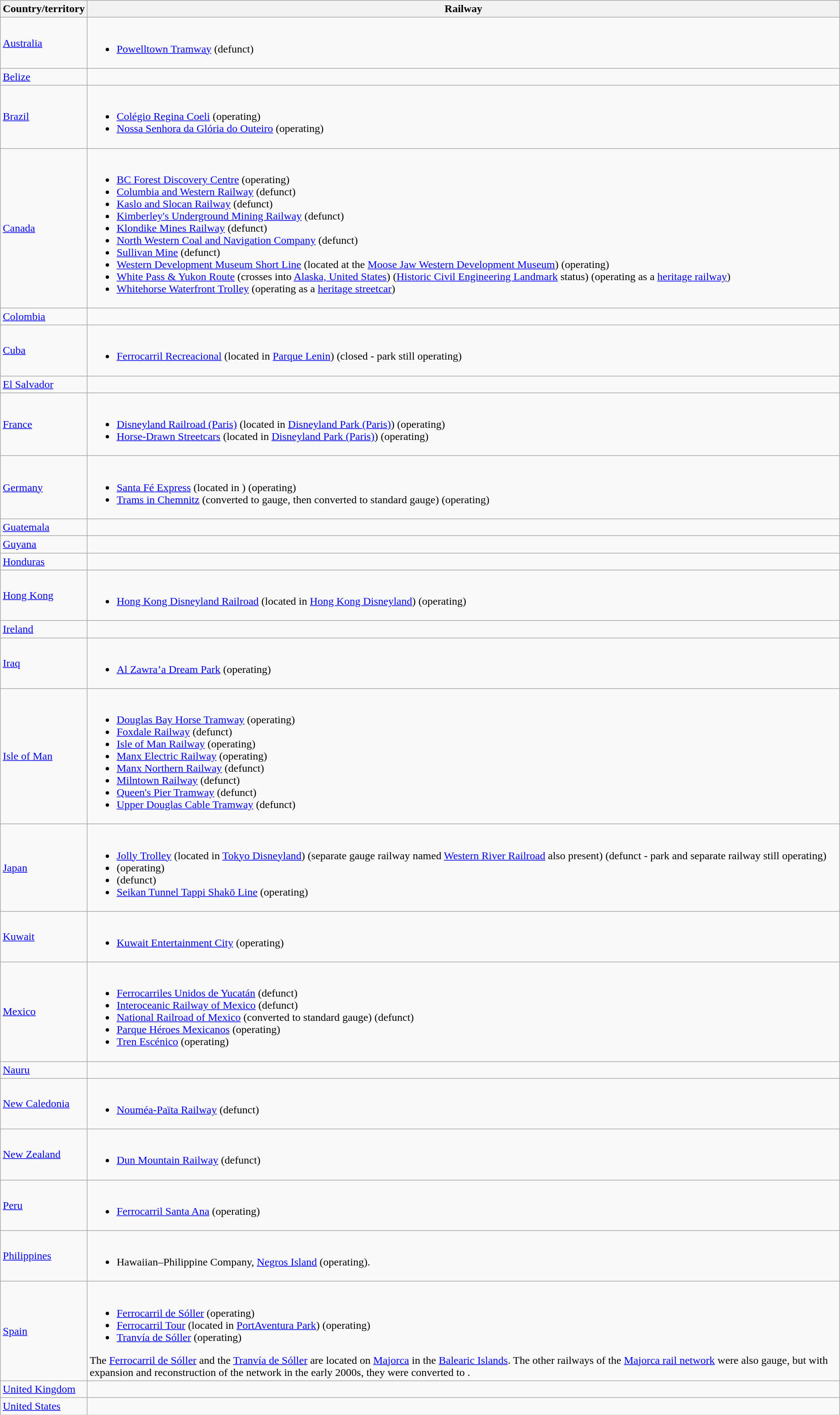<table class=wikitable>
<tr>
<th>Country/territory</th>
<th>Railway</th>
</tr>
<tr>
<td><a href='#'>Australia</a></td>
<td><br><ul><li><a href='#'>Powelltown Tramway</a> (defunct)</li></ul></td>
</tr>
<tr>
<td><a href='#'>Belize</a></td>
<td><br></td>
</tr>
<tr>
<td><a href='#'>Brazil</a></td>
<td><br><ul><li><a href='#'>Colégio Regina Coeli</a> (operating)</li><li><a href='#'>Nossa Senhora da Glória do Outeiro</a> (operating)</li></ul></td>
</tr>
<tr>
<td><a href='#'>Canada</a></td>
<td><br><ul><li><a href='#'>BC Forest Discovery Centre</a> (operating)</li><li><a href='#'>Columbia and Western Railway</a> (defunct)</li><li><a href='#'>Kaslo and Slocan Railway</a> (defunct)</li><li><a href='#'>Kimberley's Underground Mining Railway</a> (defunct)</li><li><a href='#'>Klondike Mines Railway</a> (defunct)</li><li><a href='#'>North Western Coal and Navigation Company</a> (defunct)</li><li><a href='#'>Sullivan Mine</a> (defunct)</li><li><a href='#'>Western Development Museum Short Line</a> (located at the <a href='#'>Moose Jaw Western Development Museum</a>) (operating)</li><li><a href='#'>White Pass & Yukon Route</a> (crosses into <a href='#'>Alaska, United States</a>) (<a href='#'>Historic Civil Engineering Landmark</a> status)  (operating as a <a href='#'>heritage railway</a>)</li><li><a href='#'>Whitehorse Waterfront Trolley</a> (operating as a <a href='#'>heritage streetcar</a>)</li></ul></td>
</tr>
<tr>
<td><a href='#'>Colombia</a></td>
<td><br></td>
</tr>
<tr>
<td><a href='#'>Cuba</a></td>
<td><br><ul><li><a href='#'>Ferrocarril Recreacional</a> (located in <a href='#'>Parque Lenin</a>) (closed - park still operating)</li></ul></td>
</tr>
<tr>
<td><a href='#'>El Salvador</a></td>
<td><br></td>
</tr>
<tr>
<td><a href='#'>France</a></td>
<td><br><ul><li><a href='#'>Disneyland Railroad (Paris)</a> (located in <a href='#'>Disneyland Park (Paris)</a>) (operating)</li><li><a href='#'>Horse-Drawn Streetcars</a> (located in <a href='#'>Disneyland Park (Paris)</a>) (operating)</li></ul></td>
</tr>
<tr>
<td><a href='#'>Germany</a></td>
<td><br><ul><li><a href='#'>Santa Fé Express</a> (located in ) (operating)</li><li><a href='#'>Trams in Chemnitz</a> (converted to  gauge, then converted to standard gauge) (operating)</li></ul></td>
</tr>
<tr>
<td><a href='#'>Guatemala</a></td>
<td><br></td>
</tr>
<tr>
<td><a href='#'>Guyana</a></td>
<td><br></td>
</tr>
<tr>
<td><a href='#'>Honduras</a></td>
<td><br></td>
</tr>
<tr>
<td><a href='#'>Hong Kong</a></td>
<td><br><ul><li><a href='#'>Hong Kong Disneyland Railroad</a> (located in <a href='#'>Hong Kong Disneyland</a>) (operating)</li></ul></td>
</tr>
<tr>
<td><a href='#'>Ireland</a></td>
<td><br></td>
</tr>
<tr>
<td><a href='#'>Iraq</a></td>
<td><br><ul><li><a href='#'>Al Zawra’a Dream Park</a> (operating)</li></ul></td>
</tr>
<tr>
<td><a href='#'>Isle of Man</a></td>
<td><br><ul><li><a href='#'>Douglas Bay Horse Tramway</a> (operating)</li><li><a href='#'>Foxdale Railway</a> (defunct)</li><li><a href='#'>Isle of Man Railway</a> (operating)</li><li><a href='#'>Manx Electric Railway</a> (operating)</li><li><a href='#'>Manx Northern Railway</a> (defunct)</li><li><a href='#'>Milntown Railway</a> (defunct)</li><li><a href='#'>Queen's Pier Tramway</a> (defunct)</li><li><a href='#'>Upper Douglas Cable Tramway</a> (defunct)</li></ul></td>
</tr>
<tr>
<td><a href='#'>Japan</a></td>
<td><br><ul><li><a href='#'>Jolly Trolley</a> (located in <a href='#'>Tokyo Disneyland</a>) (separate  gauge railway named <a href='#'>Western River Railroad</a> also present) (defunct - park and separate railway still operating)</li><li> (operating)</li><li> (defunct)</li><li><a href='#'>Seikan Tunnel Tappi Shakō Line</a> (operating)</li></ul></td>
</tr>
<tr>
<td><a href='#'>Kuwait</a></td>
<td><br><ul><li><a href='#'>Kuwait Entertainment City</a> (operating)</li></ul></td>
</tr>
<tr>
<td><a href='#'>Mexico</a></td>
<td><br><ul><li><a href='#'>Ferrocarriles Unidos de Yucatán</a> (defunct)</li><li><a href='#'>Interoceanic Railway of Mexico</a> (defunct)</li><li><a href='#'>National Railroad of Mexico</a> (converted to standard gauge) (defunct)</li><li><a href='#'>Parque Héroes Mexicanos</a> (operating)</li><li><a href='#'>Tren Escénico</a> (operating)</li></ul></td>
</tr>
<tr>
<td><a href='#'>Nauru</a></td>
<td><br></td>
</tr>
<tr>
<td><a href='#'>New Caledonia</a></td>
<td><br><ul><li><a href='#'>Nouméa-Païta Railway</a> (defunct)</li></ul></td>
</tr>
<tr>
<td><a href='#'>New Zealand</a></td>
<td><br><ul><li><a href='#'>Dun Mountain Railway</a> (defunct)</li></ul></td>
</tr>
<tr>
<td><a href='#'>Peru</a></td>
<td><br><ul><li><a href='#'>Ferrocarril Santa Ana</a> (operating)</li></ul></td>
</tr>
<tr>
<td><a href='#'>Philippines</a></td>
<td><br><ul><li>Hawaiian–Philippine Company, <a href='#'>Negros Island</a> (operating).</li></ul></td>
</tr>
<tr>
<td><a href='#'>Spain</a></td>
<td><br><ul><li><a href='#'>Ferrocarril de Sóller</a> (operating)</li><li><a href='#'>Ferrocarril Tour</a> (located in <a href='#'>PortAventura Park</a>) (operating)</li><li><a href='#'>Tranvía de Sóller</a> (operating)</li></ul>The <a href='#'>Ferrocarril de Sóller</a> and the <a href='#'>Tranvía de Sóller</a> are located on <a href='#'>Majorca</a> in the <a href='#'>Balearic Islands</a>. The other railways of the <a href='#'>Majorca rail network</a> were also  gauge, but with expansion and reconstruction of the network in the early 2000s, they were converted to .</td>
</tr>
<tr>
<td><a href='#'>United Kingdom</a></td>
<td><br></td>
</tr>
<tr>
<td><a href='#'>United States</a></td>
<td><br></td>
</tr>
</table>
